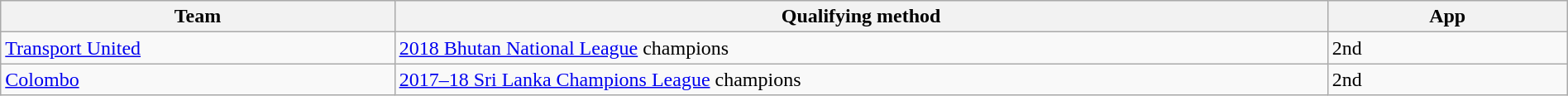<table class="wikitable" style="table-layout:fixed;width:100%;">
<tr>
<th width=25%>Team</th>
<th width=60%>Qualifying method</th>
<th width=15%>App </th>
</tr>
<tr>
<td> <a href='#'>Transport United</a></td>
<td><a href='#'>2018 Bhutan National League</a> champions</td>
<td>2nd </td>
</tr>
<tr>
<td> <a href='#'>Colombo</a></td>
<td><a href='#'>2017–18 Sri Lanka Champions League</a> champions</td>
<td>2nd </td>
</tr>
</table>
